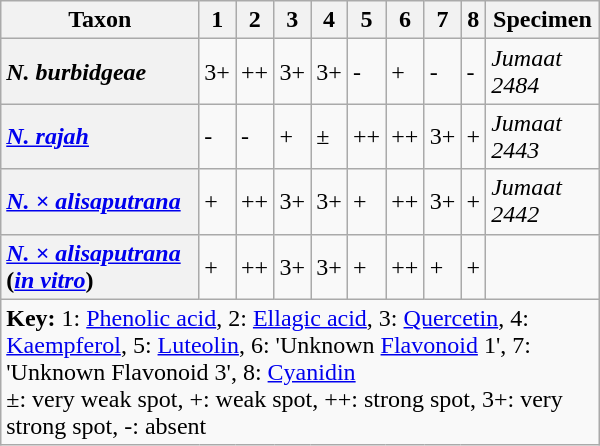<table class="wikitable" style="float: left; margin: 0em 1em 1em 0em; width: 400px;">
<tr>
<th scope="col">Taxon</th>
<th scope="col">1</th>
<th scope="col">2</th>
<th scope="col">3</th>
<th scope="col">4</th>
<th scope="col">5</th>
<th scope="col">6</th>
<th scope="col">7</th>
<th scope="col">8</th>
<th scope="col">Specimen</th>
</tr>
<tr>
<th scope="row" style="text-align: left;"><em>N. burbidgeae</em></th>
<td>3+</td>
<td>++</td>
<td>3+</td>
<td>3+</td>
<td>-</td>
<td>+</td>
<td>-</td>
<td>-</td>
<td style="text-align: left;"><em>Jumaat 2484</em></td>
</tr>
<tr>
<th scope="row" style="text-align: left;"><em><a href='#'>N. rajah</a></em></th>
<td>-</td>
<td>-</td>
<td>+</td>
<td>±</td>
<td>++</td>
<td>++</td>
<td>3+</td>
<td>+</td>
<td style="text-align: left;"><em>Jumaat 2443</em></td>
</tr>
<tr>
<th scope="row" style="text-align: left;"><em><a href='#'>N. × alisaputrana</a></em></th>
<td>+</td>
<td>++</td>
<td>3+</td>
<td>3+</td>
<td>+</td>
<td>++</td>
<td>3+</td>
<td>+</td>
<td style="text-align: left;"><em>Jumaat 2442</em></td>
</tr>
<tr>
<th scope="row" style="text-align: left;"><em><a href='#'>N. × alisaputrana</a></em> (<em><a href='#'>in vitro</a></em>)</th>
<td>+</td>
<td>++</td>
<td>3+</td>
<td>3+</td>
<td>+</td>
<td>++</td>
<td>+</td>
<td>+</td>
<td></td>
</tr>
<tr>
<td colspan="10" style="text-align: left; max-width: 30em;"><strong>Key:</strong> 1: <a href='#'>Phenolic acid</a>, 2: <a href='#'>Ellagic acid</a>, 3: <a href='#'>Quercetin</a>, 4: <a href='#'>Kaempferol</a>, 5: <a href='#'>Luteolin</a>, 6: 'Unknown <a href='#'>Flavonoid</a> 1', 7: 'Unknown Flavonoid 3', 8: <a href='#'>Cyanidin</a><br>±: very weak spot, +: weak spot, ++: strong spot, 3+: very strong spot, -: absent</td>
</tr>
</table>
